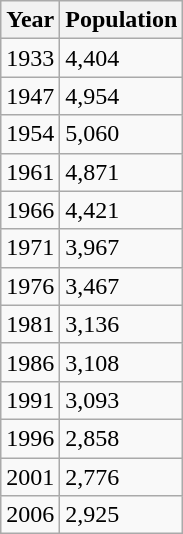<table class="wikitable">
<tr>
<th>Year</th>
<th>Population</th>
</tr>
<tr>
<td>1933</td>
<td>4,404</td>
</tr>
<tr>
<td>1947</td>
<td>4,954</td>
</tr>
<tr>
<td>1954</td>
<td>5,060</td>
</tr>
<tr>
<td>1961</td>
<td>4,871</td>
</tr>
<tr>
<td>1966</td>
<td>4,421</td>
</tr>
<tr>
<td>1971</td>
<td>3,967</td>
</tr>
<tr>
<td>1976</td>
<td>3,467</td>
</tr>
<tr>
<td>1981</td>
<td>3,136</td>
</tr>
<tr>
<td>1986</td>
<td>3,108</td>
</tr>
<tr>
<td>1991</td>
<td>3,093</td>
</tr>
<tr>
<td>1996</td>
<td>2,858</td>
</tr>
<tr>
<td>2001</td>
<td>2,776</td>
</tr>
<tr>
<td>2006</td>
<td>2,925</td>
</tr>
</table>
